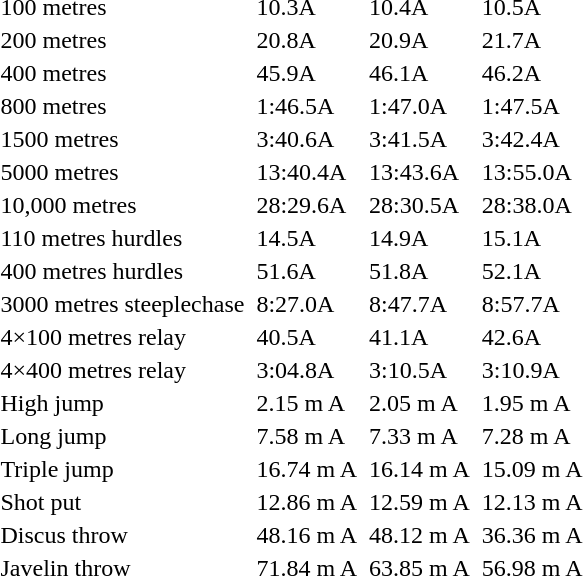<table>
<tr>
<td>100 metres</td>
<td></td>
<td>10.3A</td>
<td></td>
<td>10.4A</td>
<td></td>
<td>10.5A</td>
</tr>
<tr>
<td>200 metres</td>
<td></td>
<td>20.8A</td>
<td></td>
<td>20.9A</td>
<td></td>
<td>21.7A</td>
</tr>
<tr>
<td>400 metres</td>
<td></td>
<td>45.9A</td>
<td></td>
<td>46.1A</td>
<td></td>
<td>46.2A</td>
</tr>
<tr>
<td>800 metres</td>
<td></td>
<td>1:46.5A</td>
<td></td>
<td>1:47.0A</td>
<td></td>
<td>1:47.5A</td>
</tr>
<tr>
<td>1500 metres</td>
<td></td>
<td>3:40.6A</td>
<td></td>
<td>3:41.5A</td>
<td></td>
<td>3:42.4A</td>
</tr>
<tr>
<td>5000 metres</td>
<td></td>
<td>13:40.4A</td>
<td></td>
<td>13:43.6A</td>
<td></td>
<td>13:55.0A</td>
</tr>
<tr>
<td>10,000 metres</td>
<td></td>
<td>28:29.6A</td>
<td></td>
<td>28:30.5A</td>
<td></td>
<td>28:38.0A</td>
</tr>
<tr>
<td>110 metres hurdles</td>
<td></td>
<td>14.5A</td>
<td></td>
<td>14.9A</td>
<td></td>
<td>15.1A</td>
</tr>
<tr>
<td>400 metres hurdles</td>
<td></td>
<td>51.6A</td>
<td></td>
<td>51.8A</td>
<td></td>
<td>52.1A</td>
</tr>
<tr>
<td>3000 metres steeplechase</td>
<td></td>
<td>8:27.0A</td>
<td></td>
<td>8:47.7A</td>
<td></td>
<td>8:57.7A</td>
</tr>
<tr>
<td>4×100 metres relay</td>
<td></td>
<td>40.5A</td>
<td></td>
<td>41.1A</td>
<td></td>
<td>42.6A</td>
</tr>
<tr>
<td>4×400 metres relay</td>
<td></td>
<td>3:04.8A</td>
<td></td>
<td>3:10.5A</td>
<td></td>
<td>3:10.9A</td>
</tr>
<tr>
<td>High jump</td>
<td></td>
<td>2.15 m A</td>
<td></td>
<td>2.05 m A</td>
<td></td>
<td>1.95 m A</td>
</tr>
<tr>
<td>Long jump</td>
<td></td>
<td>7.58 m A</td>
<td></td>
<td>7.33 m A</td>
<td></td>
<td>7.28 m A</td>
</tr>
<tr>
<td>Triple jump</td>
<td></td>
<td>16.74 m A</td>
<td></td>
<td>16.14 m A</td>
<td></td>
<td>15.09 m A</td>
</tr>
<tr>
<td>Shot put</td>
<td></td>
<td>12.86 m A</td>
<td></td>
<td>12.59 m A</td>
<td></td>
<td>12.13 m A</td>
</tr>
<tr>
<td>Discus throw</td>
<td></td>
<td>48.16 m A</td>
<td></td>
<td>48.12 m A</td>
<td></td>
<td>36.36 m A</td>
</tr>
<tr>
<td>Javelin throw</td>
<td></td>
<td>71.84 m A</td>
<td></td>
<td>63.85 m A</td>
<td></td>
<td>56.98 m A</td>
</tr>
</table>
